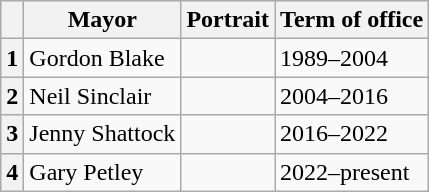<table class="wikitable">
<tr>
<th></th>
<th>Mayor</th>
<th>Portrait</th>
<th>Term of office</th>
</tr>
<tr>
<th>1</th>
<td>Gordon Blake</td>
<td></td>
<td>1989–2004</td>
</tr>
<tr>
<th>2</th>
<td>Neil Sinclair</td>
<td></td>
<td>2004–2016</td>
</tr>
<tr>
<th>3</th>
<td>Jenny Shattock</td>
<td></td>
<td>2016–2022</td>
</tr>
<tr>
<th>4</th>
<td>Gary Petley</td>
<td></td>
<td>2022–present</td>
</tr>
</table>
